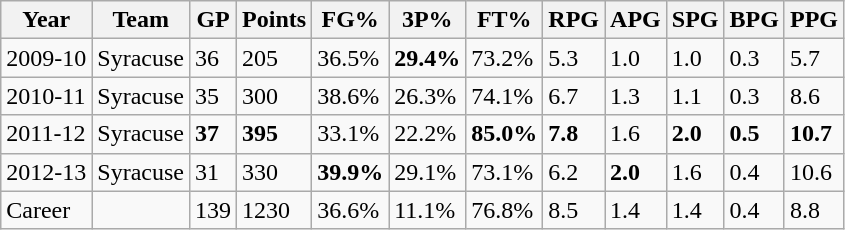<table class="wikitable">
<tr>
<th>Year</th>
<th>Team</th>
<th>GP</th>
<th>Points</th>
<th>FG%</th>
<th>3P%</th>
<th>FT%</th>
<th>RPG</th>
<th>APG</th>
<th>SPG</th>
<th>BPG</th>
<th>PPG</th>
</tr>
<tr>
<td>2009-10</td>
<td>Syracuse</td>
<td>36</td>
<td>205</td>
<td>36.5%</td>
<td><strong>29.4%</strong></td>
<td>73.2%</td>
<td>5.3</td>
<td>1.0</td>
<td>1.0</td>
<td>0.3</td>
<td>5.7</td>
</tr>
<tr>
<td>2010-11</td>
<td>Syracuse</td>
<td>35</td>
<td>300</td>
<td>38.6%</td>
<td>26.3%</td>
<td>74.1%</td>
<td>6.7</td>
<td>1.3</td>
<td>1.1</td>
<td>0.3</td>
<td>8.6</td>
</tr>
<tr>
<td>2011-12</td>
<td>Syracuse</td>
<td><strong>37</strong></td>
<td><strong>395</strong></td>
<td>33.1%</td>
<td>22.2%</td>
<td><strong>85.0%</strong></td>
<td><strong>7.8</strong></td>
<td>1.6</td>
<td><strong>2.0</strong></td>
<td><strong>0.5</strong></td>
<td><strong>10.7</strong></td>
</tr>
<tr>
<td>2012-13</td>
<td>Syracuse</td>
<td>31</td>
<td>330</td>
<td><strong>39.9%</strong></td>
<td>29.1%</td>
<td>73.1%</td>
<td>6.2</td>
<td><strong>2.0</strong></td>
<td>1.6</td>
<td>0.4</td>
<td>10.6</td>
</tr>
<tr>
<td>Career</td>
<td></td>
<td>139</td>
<td>1230</td>
<td>36.6%</td>
<td>11.1%</td>
<td>76.8%</td>
<td>8.5</td>
<td>1.4</td>
<td>1.4</td>
<td>0.4</td>
<td>8.8</td>
</tr>
</table>
